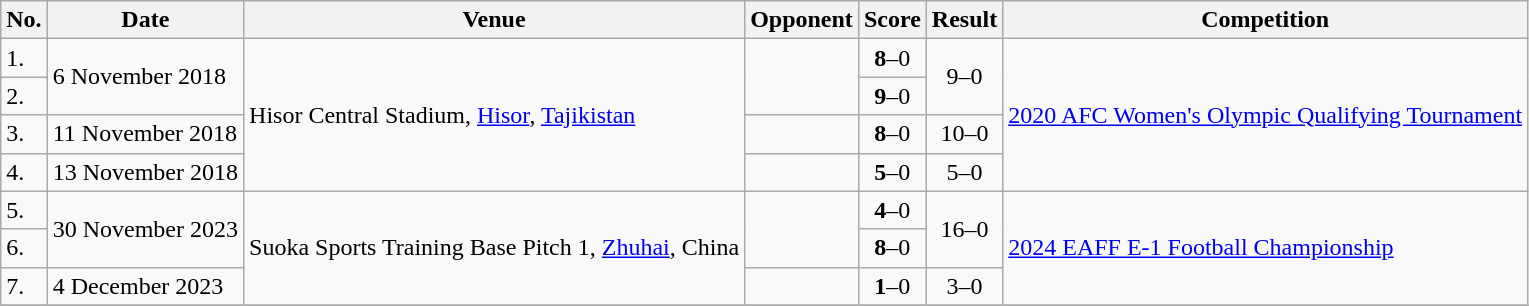<table class="wikitable">
<tr>
<th>No.</th>
<th>Date</th>
<th>Venue</th>
<th>Opponent</th>
<th>Score</th>
<th>Result</th>
<th>Competition</th>
</tr>
<tr>
<td>1.</td>
<td rowspan=2>6 November 2018</td>
<td rowspan=4>Hisor Central Stadium, <a href='#'>Hisor</a>, <a href='#'>Tajikistan</a></td>
<td rowspan=2></td>
<td align=center><strong>8</strong>–0</td>
<td rowspan=2 align=center>9–0</td>
<td rowspan=4><a href='#'>2020 AFC Women's Olympic Qualifying Tournament</a></td>
</tr>
<tr>
<td>2.</td>
<td align=center><strong>9</strong>–0</td>
</tr>
<tr>
<td>3.</td>
<td>11 November 2018</td>
<td></td>
<td align=center><strong>8</strong>–0</td>
<td align=center>10–0</td>
</tr>
<tr>
<td>4.</td>
<td>13 November 2018</td>
<td></td>
<td align=center><strong>5</strong>–0</td>
<td align=center>5–0</td>
</tr>
<tr>
<td>5.</td>
<td rowspan=2>30 November 2023</td>
<td rowspan=3>Suoka Sports Training Base Pitch 1, <a href='#'>Zhuhai</a>, China</td>
<td rowspan=2></td>
<td align=center><strong>4</strong>–0</td>
<td rowspan=2 align=center>16–0</td>
<td rowspan=3><a href='#'>2024 EAFF E-1 Football Championship</a></td>
</tr>
<tr>
<td>6.</td>
<td align=center><strong>8</strong>–0</td>
</tr>
<tr>
<td>7.</td>
<td>4 December 2023</td>
<td></td>
<td align=center><strong>1</strong>–0</td>
<td align=center>3–0</td>
</tr>
<tr>
</tr>
</table>
